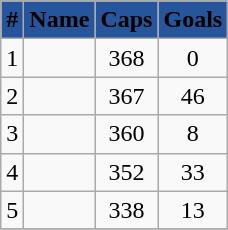<table class="wikitable" style="text-align:center">
<tr>
<th style="background:#26559B;"><span>#</span></th>
<th style="background:#26559B;"><span>Name</span></th>
<th style="background:#26559B;"><span>Caps</span></th>
<th style="background:#26559B;"><span>Goals</span></th>
</tr>
<tr>
<td>1</td>
<td></td>
<td>368</td>
<td>0</td>
</tr>
<tr>
<td>2</td>
<td></td>
<td>367</td>
<td>46</td>
</tr>
<tr>
<td>3</td>
<td></td>
<td>360</td>
<td>8</td>
</tr>
<tr>
<td>4</td>
<td></td>
<td>352</td>
<td>33</td>
</tr>
<tr>
<td>5</td>
<td></td>
<td>338</td>
<td>13</td>
</tr>
<tr>
</tr>
</table>
